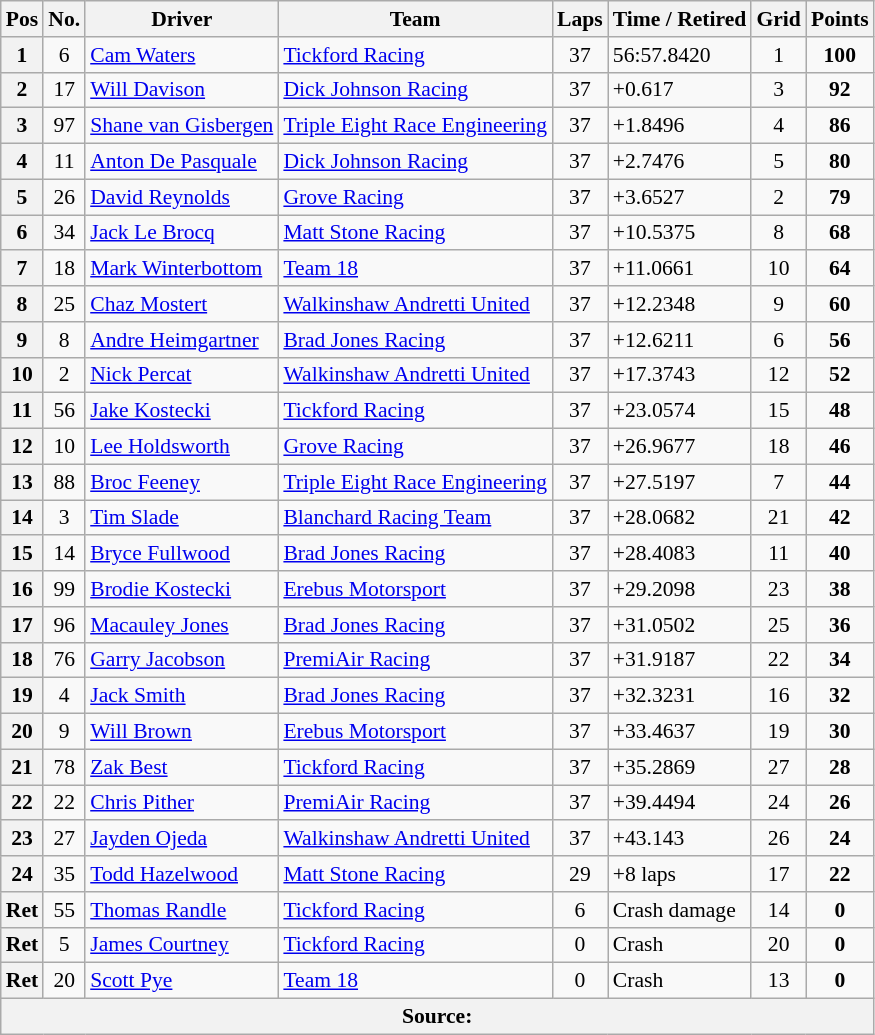<table class="wikitable" style="font-size:90%;">
<tr>
<th>Pos</th>
<th>No.</th>
<th>Driver</th>
<th>Team</th>
<th>Laps</th>
<th>Time / Retired</th>
<th>Grid</th>
<th>Points</th>
</tr>
<tr>
<th>1</th>
<td align="center">6</td>
<td> <a href='#'>Cam Waters</a></td>
<td><a href='#'>Tickford Racing</a></td>
<td align="center">37</td>
<td>56:57.8420</td>
<td align="center">1</td>
<td align="center"><strong>100</strong></td>
</tr>
<tr>
<th>2</th>
<td align="center">17</td>
<td> <a href='#'>Will Davison</a></td>
<td><a href='#'>Dick Johnson Racing</a></td>
<td align="center">37</td>
<td>+0.617</td>
<td align="center">3</td>
<td align="center"><strong>92</strong></td>
</tr>
<tr>
<th>3</th>
<td align="center">97</td>
<td> <a href='#'>Shane van Gisbergen</a></td>
<td><a href='#'>Triple Eight Race Engineering</a></td>
<td align="center">37</td>
<td>+1.8496</td>
<td align="center">4</td>
<td align="center"><strong>86</strong></td>
</tr>
<tr>
<th>4</th>
<td align="center">11</td>
<td> <a href='#'>Anton De Pasquale</a></td>
<td><a href='#'>Dick Johnson Racing</a></td>
<td align="center">37</td>
<td>+2.7476</td>
<td align="center">5</td>
<td align="center"><strong>80</strong></td>
</tr>
<tr>
<th>5</th>
<td align="center">26</td>
<td> <a href='#'>David Reynolds</a></td>
<td><a href='#'>Grove Racing</a></td>
<td align="center">37</td>
<td>+3.6527</td>
<td align="center">2</td>
<td align="center"><strong>79</strong></td>
</tr>
<tr>
<th>6</th>
<td align="center">34</td>
<td> <a href='#'>Jack Le Brocq</a></td>
<td><a href='#'>Matt Stone Racing</a></td>
<td align="center">37</td>
<td>+10.5375</td>
<td align="center">8</td>
<td align="center"><strong>68</strong></td>
</tr>
<tr>
<th>7</th>
<td align="center">18</td>
<td> <a href='#'>Mark Winterbottom</a></td>
<td><a href='#'>Team 18</a></td>
<td align="center">37</td>
<td>+11.0661</td>
<td align="center">10</td>
<td align="center"><strong>64</strong></td>
</tr>
<tr>
<th>8</th>
<td align="center">25</td>
<td> <a href='#'>Chaz Mostert</a></td>
<td><a href='#'>Walkinshaw Andretti United</a></td>
<td align="center">37</td>
<td>+12.2348</td>
<td align="center">9</td>
<td align="center"><strong>60</strong></td>
</tr>
<tr>
<th>9</th>
<td align="center">8</td>
<td> <a href='#'>Andre Heimgartner</a></td>
<td><a href='#'>Brad Jones Racing</a></td>
<td align="center">37</td>
<td>+12.6211</td>
<td align="center">6</td>
<td align="center"><strong>56</strong></td>
</tr>
<tr>
<th>10</th>
<td align="center">2</td>
<td> <a href='#'>Nick Percat</a></td>
<td><a href='#'>Walkinshaw Andretti United</a></td>
<td align="center">37</td>
<td>+17.3743</td>
<td align="center">12</td>
<td align="center"><strong>52</strong></td>
</tr>
<tr>
<th>11</th>
<td align="center">56</td>
<td> <a href='#'>Jake Kostecki</a></td>
<td><a href='#'>Tickford Racing</a></td>
<td align="center">37</td>
<td>+23.0574</td>
<td align="center">15</td>
<td align="center"><strong>48</strong></td>
</tr>
<tr>
<th>12</th>
<td align="center">10</td>
<td> <a href='#'>Lee Holdsworth</a></td>
<td><a href='#'>Grove Racing</a></td>
<td align="center">37</td>
<td>+26.9677</td>
<td align="center">18</td>
<td align="center"><strong>46</strong></td>
</tr>
<tr>
<th>13</th>
<td align="center">88</td>
<td> <a href='#'>Broc Feeney</a></td>
<td><a href='#'>Triple Eight Race Engineering</a></td>
<td align="center">37</td>
<td>+27.5197</td>
<td align="center">7</td>
<td align="center"><strong>44</strong></td>
</tr>
<tr>
<th>14</th>
<td align="center">3</td>
<td> <a href='#'>Tim Slade</a></td>
<td><a href='#'>Blanchard Racing Team</a></td>
<td align="center">37</td>
<td>+28.0682</td>
<td align="center">21</td>
<td align="center"><strong>42</strong></td>
</tr>
<tr>
<th>15</th>
<td align="center">14</td>
<td> <a href='#'>Bryce Fullwood</a></td>
<td><a href='#'>Brad Jones Racing</a></td>
<td align="center">37</td>
<td>+28.4083</td>
<td align="center">11</td>
<td align="center"><strong>40</strong></td>
</tr>
<tr>
<th>16</th>
<td align="center">99</td>
<td> <a href='#'>Brodie Kostecki</a></td>
<td><a href='#'>Erebus Motorsport</a></td>
<td align="center">37</td>
<td>+29.2098</td>
<td align="center">23</td>
<td align="center"><strong>38</strong></td>
</tr>
<tr>
<th>17</th>
<td align="center">96</td>
<td> <a href='#'>Macauley Jones</a></td>
<td><a href='#'>Brad Jones Racing</a></td>
<td align="center">37</td>
<td>+31.0502</td>
<td align="center">25</td>
<td align="center"><strong>36</strong></td>
</tr>
<tr>
<th>18</th>
<td align="center">76</td>
<td> <a href='#'>Garry Jacobson</a></td>
<td><a href='#'>PremiAir Racing</a></td>
<td align="center">37</td>
<td>+31.9187</td>
<td align="center">22</td>
<td align="center"><strong>34</strong></td>
</tr>
<tr>
<th>19</th>
<td align="center">4</td>
<td> <a href='#'>Jack Smith</a></td>
<td><a href='#'>Brad Jones Racing</a></td>
<td align="center">37</td>
<td>+32.3231</td>
<td align="center">16</td>
<td align="center"><strong>32</strong></td>
</tr>
<tr>
<th>20</th>
<td align="center">9</td>
<td> <a href='#'>Will Brown</a></td>
<td><a href='#'>Erebus Motorsport</a></td>
<td align="center">37</td>
<td>+33.4637</td>
<td align="center">19</td>
<td align="center"><strong>30</strong></td>
</tr>
<tr>
<th>21</th>
<td align="center">78</td>
<td> <a href='#'>Zak Best</a></td>
<td><a href='#'>Tickford Racing</a></td>
<td align="center">37</td>
<td>+35.2869</td>
<td align="center">27</td>
<td align="center"><strong>28</strong></td>
</tr>
<tr>
<th>22</th>
<td align="center">22</td>
<td> <a href='#'>Chris Pither</a></td>
<td><a href='#'>PremiAir Racing</a></td>
<td align="center">37</td>
<td>+39.4494</td>
<td align="center">24</td>
<td align="center"><strong>26</strong></td>
</tr>
<tr>
<th>23</th>
<td align="center">27</td>
<td> <a href='#'>Jayden Ojeda</a></td>
<td><a href='#'>Walkinshaw Andretti United</a></td>
<td align="center">37</td>
<td>+43.143</td>
<td align="center">26</td>
<td align="center"><strong>24</strong></td>
</tr>
<tr>
<th>24</th>
<td align="center">35</td>
<td> <a href='#'>Todd Hazelwood</a></td>
<td><a href='#'>Matt Stone Racing</a></td>
<td align="center">29</td>
<td>+8 laps</td>
<td align="center">17</td>
<td align="center"><strong>22</strong></td>
</tr>
<tr>
<th>Ret</th>
<td align="center">55</td>
<td> <a href='#'>Thomas Randle</a></td>
<td><a href='#'>Tickford Racing</a></td>
<td align="center">6</td>
<td>Crash damage</td>
<td align="center">14</td>
<td align="center"><strong>0</strong></td>
</tr>
<tr>
<th>Ret</th>
<td align="center">5</td>
<td> <a href='#'>James Courtney</a></td>
<td><a href='#'>Tickford Racing</a></td>
<td align="center">0</td>
<td>Crash</td>
<td align="center">20</td>
<td align="center"><strong>0</strong></td>
</tr>
<tr>
<th>Ret</th>
<td align="center">20</td>
<td> <a href='#'>Scott Pye</a></td>
<td><a href='#'>Team 18</a></td>
<td align="center">0</td>
<td>Crash</td>
<td align="center">13</td>
<td align="center"><strong>0</strong></td>
</tr>
<tr>
<th colspan=9>Source:</th>
</tr>
</table>
